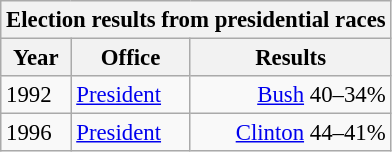<table class="wikitable" style="font-size:95%;">
<tr>
<th colspan="3">Election results from presidential races</th>
</tr>
<tr>
<th>Year</th>
<th>Office</th>
<th>Results</th>
</tr>
<tr>
<td>1992</td>
<td><a href='#'>President</a></td>
<td align="right" ><a href='#'>Bush</a> 40–34%</td>
</tr>
<tr>
<td>1996</td>
<td><a href='#'>President</a></td>
<td align="right" ><a href='#'>Clinton</a> 44–41%</td>
</tr>
</table>
